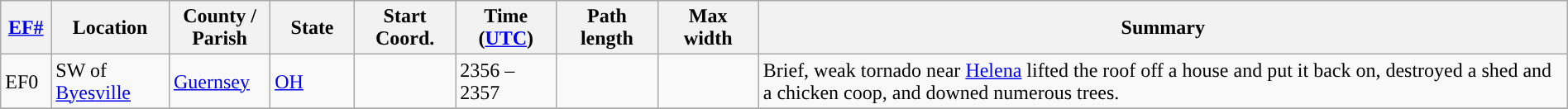<table class="wikitable sortable" style="width:100%;">
<tr>
<th scope="col" width="3%" align="center"><a href='#'>EF#</a></th>
<th scope="col" width="7%" align="center" class="unsortable">Location</th>
<th scope="col" width="6%" align="center" class="unsortable">County / Parish</th>
<th scope="col" width="5%" align="center">State</th>
<th scope="col" width="6%" align="center">Start Coord.</th>
<th scope="col" width="6%" align="center">Time (<a href='#'>UTC</a>)</th>
<th scope="col" width="6%" align="center">Path length</th>
<th scope="col" width="6%" align="center">Max width</th>
<th scope="col" width="48%" class="unsortable" align="center">Summary</th>
</tr>
<tr>
<td>EF0</td>
<td>SW of <a href='#'>Byesville</a></td>
<td><a href='#'>Guernsey</a></td>
<td><a href='#'>OH</a></td>
<td></td>
<td>2356 – 2357</td>
<td></td>
<td></td>
<td>Brief, weak tornado near <a href='#'>Helena</a> lifted the roof off a house and put it back on, destroyed a shed and a chicken coop, and downed numerous trees.</td>
</tr>
<tr>
</tr>
</table>
